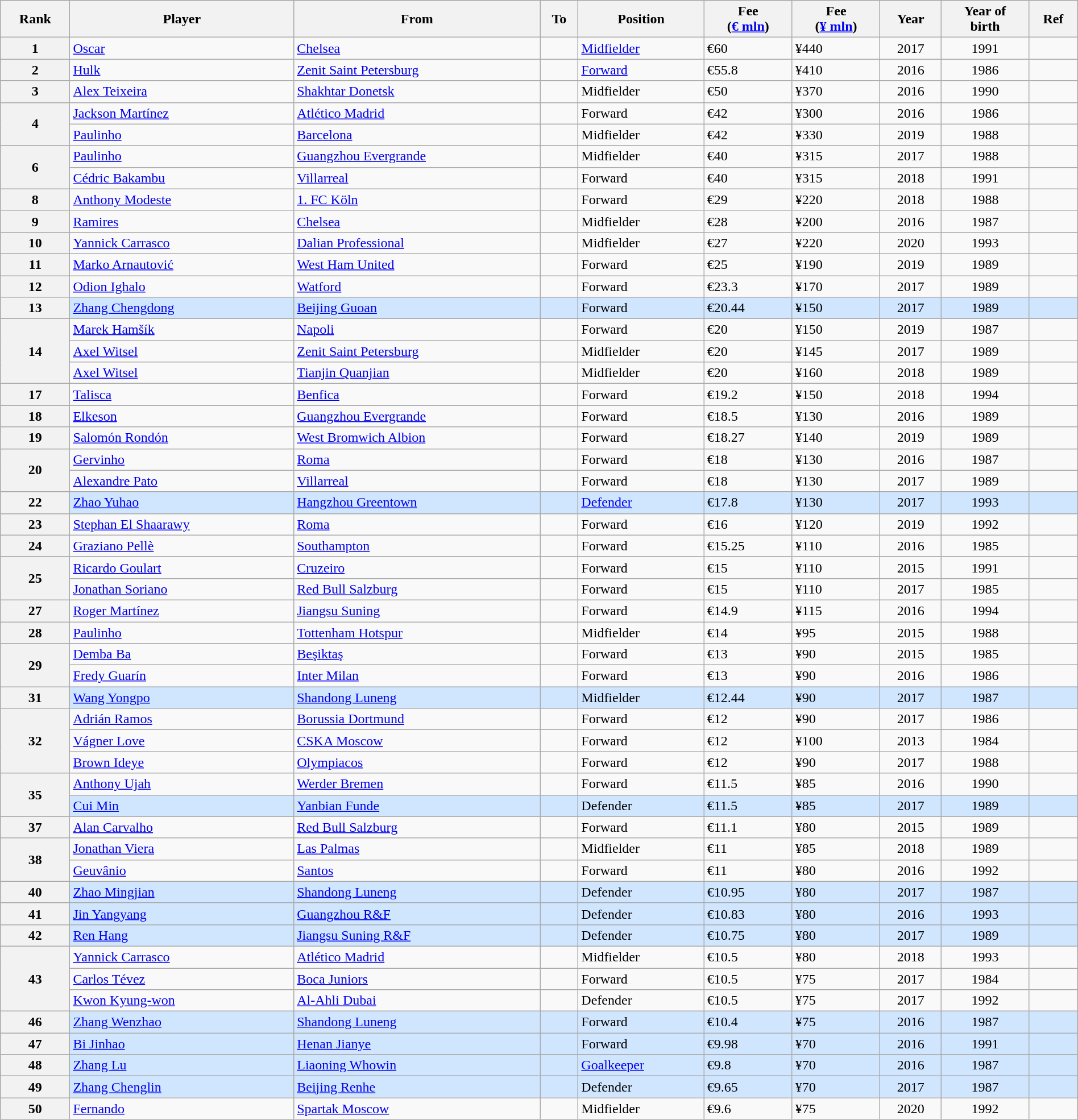<table class="wikitable sortable mw-collapsible" style="width:100%;">
<tr>
<th scope="row" data-sort-type="number">Rank</th>
<th scope="row">Player</th>
<th scope="row">From</th>
<th scope="row">To</th>
<th scope="row">Position</th>
<th scope="row">Fee<br>(<a href='#'>€ mln</a>)</th>
<th scope="row">Fee<br>(<a href='#'>¥ mln</a>)</th>
<th scope="row">Year</th>
<th scope="row">Year of<br>birth</th>
<th scope="row">Ref</th>
</tr>
<tr>
<th>1</th>
<td> <a href='#'>Oscar</a></td>
<td> <a href='#'>Chelsea</a></td>
<td></td>
<td><a href='#'>Midfielder</a></td>
<td>€60</td>
<td>¥440</td>
<td align=center>2017</td>
<td align=center>1991</td>
<td style="text-align:center;"></td>
</tr>
<tr>
<th>2</th>
<td> <a href='#'>Hulk</a></td>
<td> <a href='#'>Zenit Saint Petersburg</a></td>
<td></td>
<td><a href='#'>Forward</a></td>
<td>€55.8</td>
<td>¥410</td>
<td align=center>2016</td>
<td align=center>1986</td>
<td style="text-align:center;"></td>
</tr>
<tr>
<th>3</th>
<td> <a href='#'>Alex Teixeira</a></td>
<td> <a href='#'>Shakhtar Donetsk</a></td>
<td></td>
<td>Midfielder</td>
<td>€50</td>
<td>¥370</td>
<td align=center>2016</td>
<td align=center>1990</td>
<td style="text-align:center;"></td>
</tr>
<tr>
<th rowspan="2">4</th>
<td> <a href='#'>Jackson Martínez</a></td>
<td> <a href='#'>Atlético Madrid</a></td>
<td></td>
<td>Forward</td>
<td>€42</td>
<td>¥300</td>
<td align=center>2016</td>
<td align=center>1986</td>
<td style="text-align:center;"></td>
</tr>
<tr>
<td> <a href='#'>Paulinho</a></td>
<td> <a href='#'>Barcelona</a></td>
<td></td>
<td>Midfielder</td>
<td>€42</td>
<td>¥330</td>
<td align=center>2019</td>
<td align=center>1988</td>
<td style="text-align:center;"></td>
</tr>
<tr>
<th rowspan="2">6</th>
<td> <a href='#'>Paulinho</a></td>
<td> <a href='#'>Guangzhou Evergrande</a></td>
<td></td>
<td>Midfielder</td>
<td>€40</td>
<td>¥315</td>
<td align=center>2017</td>
<td align=center>1988</td>
<td style="text-align:center;"></td>
</tr>
<tr>
<td> <a href='#'>Cédric Bakambu</a></td>
<td> <a href='#'>Villarreal</a></td>
<td></td>
<td>Forward</td>
<td>€40</td>
<td>¥315</td>
<td align=center>2018</td>
<td align=center>1991</td>
<td style="text-align:center;"></td>
</tr>
<tr>
<th>8</th>
<td> <a href='#'>Anthony Modeste</a></td>
<td> <a href='#'>1. FC Köln</a></td>
<td></td>
<td>Forward</td>
<td>€29</td>
<td>¥220</td>
<td align=center>2018</td>
<td align=center>1988</td>
<td style="text-align:center;"></td>
</tr>
<tr>
<th>9</th>
<td> <a href='#'>Ramires</a></td>
<td> <a href='#'>Chelsea</a></td>
<td></td>
<td>Midfielder</td>
<td>€28</td>
<td>¥200</td>
<td align=center>2016</td>
<td align=center>1987</td>
<td style="text-align:center;"></td>
</tr>
<tr>
<th>10</th>
<td> <a href='#'>Yannick Carrasco</a></td>
<td> <a href='#'>Dalian Professional</a></td>
<td></td>
<td>Midfielder</td>
<td>€27</td>
<td>¥220</td>
<td align=center>2020</td>
<td align=center>1993</td>
<td style="text-align:center;"></td>
</tr>
<tr>
<th>11</th>
<td> <a href='#'>Marko Arnautović</a></td>
<td> <a href='#'>West Ham United</a></td>
<td></td>
<td>Forward</td>
<td>€25</td>
<td>¥190</td>
<td align=center>2019</td>
<td align=center>1989</td>
<td style="text-align:center;"></td>
</tr>
<tr>
<th>12</th>
<td> <a href='#'>Odion Ighalo</a></td>
<td> <a href='#'>Watford</a></td>
<td></td>
<td>Forward</td>
<td>€23.3</td>
<td>¥170</td>
<td align=center>2017</td>
<td align=center>1989</td>
<td style="text-align:center;"></td>
</tr>
<tr style="background:#D0E6FF;">
<th>13</th>
<td> <a href='#'>Zhang Chengdong</a></td>
<td> <a href='#'>Beijing Guoan</a></td>
<td></td>
<td>Forward</td>
<td>€20.44</td>
<td>¥150</td>
<td align=center>2017</td>
<td align=center>1989</td>
<td style="text-align:center;"></td>
</tr>
<tr>
<th rowspan="3">14</th>
<td> <a href='#'>Marek Hamšík</a></td>
<td> <a href='#'>Napoli</a></td>
<td></td>
<td>Forward</td>
<td>€20</td>
<td>¥150</td>
<td align=center>2019</td>
<td align=center>1987</td>
<td style="text-align:center;"></td>
</tr>
<tr>
<td> <a href='#'>Axel Witsel</a></td>
<td> <a href='#'>Zenit Saint Petersburg</a></td>
<td></td>
<td>Midfielder</td>
<td>€20</td>
<td>¥145</td>
<td align=center>2017</td>
<td align=center>1989</td>
<td style="text-align:center;"></td>
</tr>
<tr>
<td> <a href='#'>Axel Witsel</a></td>
<td> <a href='#'>Tianjin Quanjian</a></td>
<td></td>
<td>Midfielder</td>
<td>€20</td>
<td>¥160</td>
<td align=center>2018</td>
<td align=center>1989</td>
<td style="text-align:center;"></td>
</tr>
<tr>
<th>17</th>
<td> <a href='#'>Talisca</a></td>
<td> <a href='#'>Benfica</a></td>
<td></td>
<td>Forward</td>
<td>€19.2</td>
<td>¥150</td>
<td align=center>2018</td>
<td align=center>1994</td>
<td style="text-align:center;"></td>
</tr>
<tr>
<th>18</th>
<td> <a href='#'>Elkeson</a></td>
<td> <a href='#'>Guangzhou Evergrande</a></td>
<td></td>
<td>Forward</td>
<td>€18.5</td>
<td>¥130</td>
<td align=center>2016</td>
<td align=center>1989</td>
<td style="text-align:center;"></td>
</tr>
<tr>
<th>19</th>
<td> <a href='#'>Salomón Rondón</a></td>
<td> <a href='#'>West Bromwich Albion</a></td>
<td></td>
<td>Forward</td>
<td>€18.27</td>
<td>¥140</td>
<td align=center>2019</td>
<td align=center>1989</td>
<td style="text-align:center;"></td>
</tr>
<tr>
<th rowspan="2">20</th>
<td> <a href='#'>Gervinho</a></td>
<td> <a href='#'>Roma</a></td>
<td></td>
<td>Forward</td>
<td>€18</td>
<td>¥130</td>
<td align=center>2016</td>
<td align=center>1987</td>
<td style="text-align:center;"></td>
</tr>
<tr>
<td> <a href='#'>Alexandre Pato</a></td>
<td> <a href='#'>Villarreal</a></td>
<td></td>
<td>Forward</td>
<td>€18</td>
<td>¥130</td>
<td align=center>2017</td>
<td align=center>1989</td>
<td style="text-align:center;"></td>
</tr>
<tr style="background:#D0E6FF;">
<th>22</th>
<td> <a href='#'>Zhao Yuhao</a></td>
<td> <a href='#'>Hangzhou Greentown</a></td>
<td></td>
<td><a href='#'>Defender</a></td>
<td>€17.8</td>
<td>¥130</td>
<td align=center>2017</td>
<td align=center>1993</td>
<td style="text-align:center;"></td>
</tr>
<tr>
<th>23</th>
<td> <a href='#'>Stephan El Shaarawy</a></td>
<td> <a href='#'>Roma</a></td>
<td></td>
<td>Forward</td>
<td>€16</td>
<td>¥120</td>
<td align=center>2019</td>
<td align=center>1992</td>
<td style="text-align:center;"></td>
</tr>
<tr>
<th>24</th>
<td> <a href='#'>Graziano Pellè</a></td>
<td> <a href='#'>Southampton</a></td>
<td></td>
<td>Forward</td>
<td>€15.25</td>
<td>¥110</td>
<td align=center>2016</td>
<td align=center>1985</td>
<td style="text-align:center;"></td>
</tr>
<tr>
<th rowspan="2">25</th>
<td> <a href='#'>Ricardo Goulart</a></td>
<td> <a href='#'>Cruzeiro</a></td>
<td></td>
<td>Forward</td>
<td>€15</td>
<td>¥110</td>
<td align=center>2015</td>
<td align=center>1991</td>
<td style="text-align:center;"></td>
</tr>
<tr>
<td> <a href='#'>Jonathan Soriano</a></td>
<td> <a href='#'>Red Bull Salzburg</a></td>
<td></td>
<td>Forward</td>
<td>€15</td>
<td>¥110</td>
<td align=center>2017</td>
<td align=center>1985</td>
<td style="text-align:center;"></td>
</tr>
<tr>
<th>27</th>
<td> <a href='#'>Roger Martínez</a></td>
<td> <a href='#'>Jiangsu Suning</a></td>
<td></td>
<td>Forward</td>
<td>€14.9</td>
<td>¥115</td>
<td align=center>2016</td>
<td align=center>1994</td>
<td style="text-align:center;"></td>
</tr>
<tr>
<th>28</th>
<td> <a href='#'>Paulinho</a></td>
<td> <a href='#'>Tottenham Hotspur</a></td>
<td></td>
<td>Midfielder</td>
<td>€14</td>
<td>¥95</td>
<td align=center>2015</td>
<td align=center>1988</td>
<td style="text-align:center;"></td>
</tr>
<tr>
<th rowspan="2">29</th>
<td> <a href='#'>Demba Ba</a></td>
<td> <a href='#'>Beşiktaş</a></td>
<td></td>
<td>Forward</td>
<td>€13</td>
<td>¥90</td>
<td align=center>2015</td>
<td align=center>1985</td>
<td style="text-align:center;"></td>
</tr>
<tr>
<td> <a href='#'>Fredy Guarín</a></td>
<td> <a href='#'>Inter Milan</a></td>
<td></td>
<td>Forward</td>
<td>€13</td>
<td>¥90</td>
<td align=center>2016</td>
<td align=center>1986</td>
<td style="text-align:center;"></td>
</tr>
<tr style="background:#D0E6FF;">
<th>31</th>
<td> <a href='#'>Wang Yongpo</a></td>
<td> <a href='#'>Shandong Luneng</a></td>
<td></td>
<td>Midfielder</td>
<td>€12.44</td>
<td>¥90</td>
<td align=center>2017</td>
<td align=center>1987</td>
<td style="text-align:center;"></td>
</tr>
<tr>
<th rowspan="3">32</th>
<td> <a href='#'>Adrián Ramos</a></td>
<td> <a href='#'>Borussia Dortmund</a></td>
<td></td>
<td>Forward</td>
<td>€12</td>
<td>¥90</td>
<td align=center>2017</td>
<td align=center>1986</td>
<td style="text-align:center;"></td>
</tr>
<tr>
<td> <a href='#'>Vágner Love</a></td>
<td> <a href='#'>CSKA Moscow</a></td>
<td></td>
<td>Forward</td>
<td>€12</td>
<td>¥100</td>
<td align=center>2013</td>
<td align=center>1984</td>
<td style="text-align:center;"></td>
</tr>
<tr>
<td> <a href='#'>Brown Ideye</a></td>
<td> <a href='#'>Olympiacos</a></td>
<td></td>
<td>Forward</td>
<td>€12</td>
<td>¥90</td>
<td align=center>2017</td>
<td align=center>1988</td>
<td style="text-align:center;"></td>
</tr>
<tr>
<th rowspan="2">35</th>
<td> <a href='#'>Anthony Ujah</a></td>
<td> <a href='#'>Werder Bremen</a></td>
<td></td>
<td>Forward</td>
<td>€11.5</td>
<td>¥85</td>
<td align=center>2016</td>
<td align=center>1990</td>
<td style="text-align:center;"></td>
</tr>
<tr style="background:#D0E6FF;">
<td> <a href='#'>Cui Min</a></td>
<td> <a href='#'>Yanbian Funde</a></td>
<td></td>
<td>Defender</td>
<td>€11.5</td>
<td>¥85</td>
<td align=center>2017</td>
<td align=center>1989</td>
<td style="text-align:center;"></td>
</tr>
<tr>
<th>37</th>
<td> <a href='#'>Alan Carvalho</a></td>
<td> <a href='#'>Red Bull Salzburg</a></td>
<td></td>
<td>Forward</td>
<td>€11.1</td>
<td>¥80</td>
<td align=center>2015</td>
<td align=center>1989</td>
<td style="text-align:center;"></td>
</tr>
<tr>
<th rowspan="2">38</th>
<td> <a href='#'>Jonathan Viera</a></td>
<td> <a href='#'>Las Palmas</a></td>
<td></td>
<td>Midfielder</td>
<td>€11</td>
<td>¥85</td>
<td align=center>2018</td>
<td align=center>1989</td>
<td style="text-align:center;"></td>
</tr>
<tr>
<td> <a href='#'>Geuvânio</a></td>
<td> <a href='#'>Santos</a></td>
<td></td>
<td>Forward</td>
<td>€11</td>
<td>¥80</td>
<td align=center>2016</td>
<td align=center>1992</td>
<td style="text-align:center;"></td>
</tr>
<tr style="background:#D0E6FF;">
<th>40</th>
<td> <a href='#'>Zhao Mingjian</a></td>
<td> <a href='#'>Shandong Luneng</a></td>
<td></td>
<td>Defender</td>
<td>€10.95</td>
<td>¥80</td>
<td align=center>2017</td>
<td align=center>1987</td>
<td style="text-align:center;"></td>
</tr>
<tr style="background:#D0E6FF;">
<th>41</th>
<td> <a href='#'>Jin Yangyang</a></td>
<td> <a href='#'>Guangzhou R&F</a></td>
<td></td>
<td>Defender</td>
<td>€10.83</td>
<td>¥80</td>
<td align=center>2016</td>
<td align=center>1993</td>
<td style="text-align:center;"></td>
</tr>
<tr style="background:#D0E6FF;">
<th>42</th>
<td> <a href='#'>Ren Hang</a></td>
<td> <a href='#'>Jiangsu Suning R&F</a></td>
<td></td>
<td>Defender</td>
<td>€10.75</td>
<td>¥80</td>
<td align=center>2017</td>
<td align=center>1989</td>
<td style="text-align:center;"></td>
</tr>
<tr>
<th rowspan="3">43</th>
<td> <a href='#'>Yannick Carrasco</a></td>
<td> <a href='#'>Atlético Madrid</a></td>
<td></td>
<td>Midfielder</td>
<td>€10.5</td>
<td>¥80</td>
<td align=center>2018</td>
<td align=center>1993</td>
<td style="text-align:center;"></td>
</tr>
<tr>
<td> <a href='#'>Carlos Tévez</a></td>
<td> <a href='#'>Boca Juniors</a></td>
<td></td>
<td>Forward</td>
<td>€10.5</td>
<td>¥75</td>
<td align=center>2017</td>
<td align=center>1984</td>
<td style="text-align:center;"></td>
</tr>
<tr>
<td> <a href='#'>Kwon Kyung-won</a></td>
<td> <a href='#'>Al-Ahli Dubai</a></td>
<td></td>
<td>Defender</td>
<td>€10.5</td>
<td>¥75</td>
<td align=center>2017</td>
<td align=center>1992</td>
<td style="text-align:center;"></td>
</tr>
<tr style="background:#D0E6FF;">
<th>46</th>
<td> <a href='#'>Zhang Wenzhao</a></td>
<td> <a href='#'>Shandong Luneng</a></td>
<td></td>
<td>Forward</td>
<td>€10.4</td>
<td>¥75</td>
<td align=center>2016</td>
<td align=center>1987</td>
<td style="text-align:center;"></td>
</tr>
<tr style="background:#D0E6FF;">
<th>47</th>
<td> <a href='#'>Bi Jinhao</a></td>
<td> <a href='#'>Henan Jianye</a></td>
<td></td>
<td>Forward</td>
<td>€9.98</td>
<td>¥70</td>
<td align=center>2016</td>
<td align=center>1991</td>
<td style="text-align:center;"></td>
</tr>
<tr style="background:#D0E6FF;">
<th>48</th>
<td> <a href='#'>Zhang Lu</a></td>
<td> <a href='#'>Liaoning Whowin</a></td>
<td></td>
<td><a href='#'>Goalkeeper</a></td>
<td>€9.8</td>
<td>¥70</td>
<td align=center>2016</td>
<td align=center>1987</td>
<td style="text-align:center;"></td>
</tr>
<tr style="background:#D0E6FF;">
<th>49</th>
<td> <a href='#'>Zhang Chenglin</a></td>
<td> <a href='#'>Beijing Renhe</a></td>
<td></td>
<td>Defender</td>
<td>€9.65</td>
<td>¥70</td>
<td align=center>2017</td>
<td align=center>1987</td>
<td style="text-align:center;"></td>
</tr>
<tr>
<th>50</th>
<td> <a href='#'>Fernando</a></td>
<td> <a href='#'>Spartak Moscow</a></td>
<td></td>
<td>Midfielder</td>
<td>€9.6</td>
<td>¥75</td>
<td align=center>2020</td>
<td align=center>1992</td>
<td style="text-align:center;"></td>
</tr>
</table>
